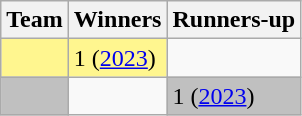<table class="wikitable sortable">
<tr>
<th>Team</th>
<th>Winners</th>
<th>Runners-up</th>
</tr>
<tr>
<td style="background:#FFF68F"></td>
<td style="background:#FFF68F">1 (<a href='#'>2023</a>)</td>
<td></td>
</tr>
<tr>
<td style="background:#C0C0C0"></td>
<td></td>
<td style="background:#C0C0C0">1 (<a href='#'>2023</a>)</td>
</tr>
</table>
